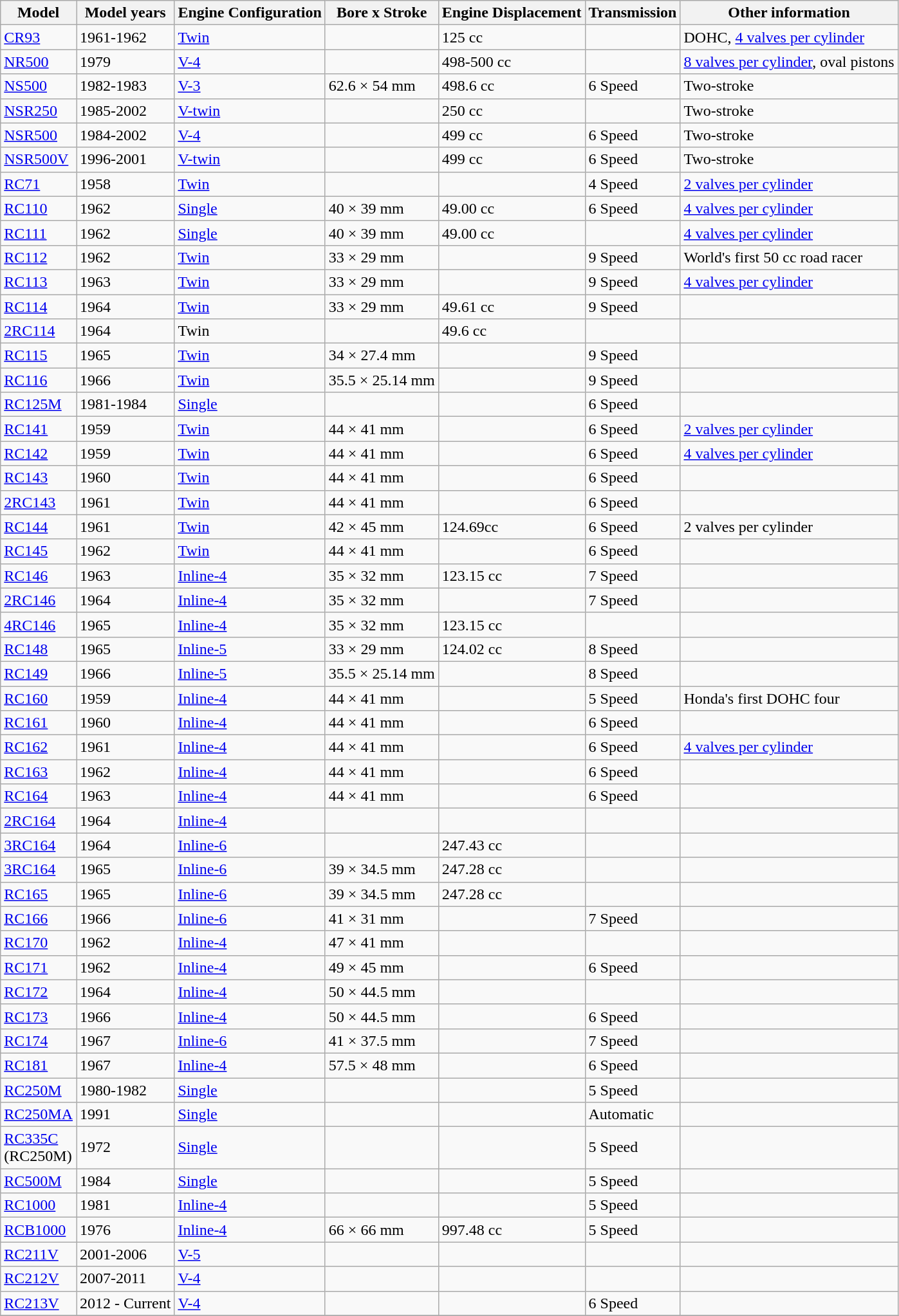<table class="wikitable sortable" border="1">
<tr>
<th scope="col">Model</th>
<th scope="col">Model years</th>
<th scope="col">Engine Configuration</th>
<th scope="col">Bore x Stroke</th>
<th scope="col">Engine Displacement</th>
<th scope="col">Transmission</th>
<th scope="col">Other information</th>
</tr>
<tr>
<td><a href='#'>CR93</a></td>
<td>1961-1962</td>
<td><a href='#'>Twin</a></td>
<td></td>
<td>125 cc</td>
<td></td>
<td>DOHC, <a href='#'>4 valves per cylinder</a></td>
</tr>
<tr>
<td><a href='#'>NR500</a></td>
<td>1979</td>
<td><a href='#'>V-4</a></td>
<td></td>
<td>498-500 cc</td>
<td></td>
<td><a href='#'>8 valves per cylinder</a>, oval pistons</td>
</tr>
<tr>
<td><a href='#'>NS500</a></td>
<td>1982-1983</td>
<td><a href='#'>V-3</a></td>
<td>62.6 × 54 mm</td>
<td>498.6 cc</td>
<td>6 Speed</td>
<td>Two-stroke</td>
</tr>
<tr>
<td><a href='#'>NSR250</a></td>
<td>1985-2002</td>
<td><a href='#'>V-twin</a></td>
<td></td>
<td>250 cc</td>
<td></td>
<td>Two-stroke</td>
</tr>
<tr>
<td><a href='#'>NSR500</a></td>
<td>1984-2002</td>
<td><a href='#'>V-4</a></td>
<td></td>
<td>499 cc</td>
<td>6 Speed</td>
<td>Two-stroke</td>
</tr>
<tr>
<td><a href='#'>NSR500V</a></td>
<td>1996-2001</td>
<td><a href='#'>V-twin</a></td>
<td></td>
<td>499 cc</td>
<td>6 Speed</td>
<td>Two-stroke</td>
</tr>
<tr>
<td><a href='#'>RC71</a></td>
<td>1958</td>
<td><a href='#'>Twin</a></td>
<td></td>
<td></td>
<td>4 Speed</td>
<td><a href='#'>2 valves per cylinder</a></td>
</tr>
<tr>
<td><a href='#'>RC110</a></td>
<td>1962</td>
<td><a href='#'>Single</a></td>
<td>40 × 39 mm</td>
<td>49.00 cc</td>
<td>6 Speed</td>
<td><a href='#'>4 valves per cylinder</a></td>
</tr>
<tr>
<td><a href='#'>RC111</a></td>
<td>1962</td>
<td><a href='#'>Single</a></td>
<td>40 × 39 mm</td>
<td>49.00 cc</td>
<td></td>
<td><a href='#'>4 valves per cylinder</a></td>
</tr>
<tr>
<td><a href='#'>RC112</a></td>
<td>1962</td>
<td><a href='#'>Twin</a></td>
<td>33 × 29 mm</td>
<td></td>
<td>9 Speed</td>
<td>World's first 50 cc road racer</td>
</tr>
<tr>
<td><a href='#'>RC113</a></td>
<td>1963</td>
<td><a href='#'>Twin</a></td>
<td>33 × 29 mm</td>
<td></td>
<td>9 Speed</td>
<td><a href='#'>4 valves per cylinder</a></td>
</tr>
<tr>
<td><a href='#'>RC114</a></td>
<td>1964</td>
<td><a href='#'>Twin</a></td>
<td>33 × 29 mm</td>
<td>49.61 cc</td>
<td>9 Speed</td>
<td></td>
</tr>
<tr>
<td><a href='#'>2RC114</a></td>
<td>1964</td>
<td>Twin</td>
<td></td>
<td>49.6 cc</td>
<td></td>
<td></td>
</tr>
<tr>
<td><a href='#'>RC115</a></td>
<td>1965</td>
<td><a href='#'>Twin</a></td>
<td>34 × 27.4 mm</td>
<td></td>
<td>9 Speed</td>
<td></td>
</tr>
<tr>
<td><a href='#'>RC116</a></td>
<td>1966</td>
<td><a href='#'>Twin</a></td>
<td>35.5 × 25.14 mm</td>
<td></td>
<td>9 Speed</td>
<td></td>
</tr>
<tr>
<td><a href='#'>RC125M</a></td>
<td>1981-1984</td>
<td><a href='#'>Single</a></td>
<td></td>
<td></td>
<td>6 Speed</td>
<td></td>
</tr>
<tr>
<td><a href='#'>RC141</a></td>
<td>1959</td>
<td><a href='#'>Twin</a></td>
<td>44 × 41 mm</td>
<td></td>
<td>6 Speed</td>
<td><a href='#'>2 valves per cylinder</a></td>
</tr>
<tr>
<td><a href='#'>RC142</a></td>
<td>1959</td>
<td><a href='#'>Twin</a></td>
<td>44 × 41 mm</td>
<td></td>
<td>6 Speed</td>
<td><a href='#'>4 valves per cylinder</a></td>
</tr>
<tr>
<td><a href='#'>RC143</a></td>
<td>1960</td>
<td><a href='#'>Twin</a></td>
<td>44 × 41 mm</td>
<td></td>
<td>6 Speed</td>
<td></td>
</tr>
<tr>
<td><a href='#'>2RC143</a></td>
<td>1961</td>
<td><a href='#'>Twin</a></td>
<td>44 × 41 mm</td>
<td></td>
<td>6 Speed</td>
<td></td>
</tr>
<tr>
<td><a href='#'>RC144</a></td>
<td>1961</td>
<td><a href='#'>Twin</a></td>
<td>42 × 45 mm</td>
<td>124.69cc</td>
<td>6 Speed</td>
<td>2 valves per cylinder</td>
</tr>
<tr>
<td><a href='#'>RC145</a></td>
<td>1962</td>
<td><a href='#'>Twin</a></td>
<td>44 × 41 mm</td>
<td></td>
<td>6 Speed</td>
<td></td>
</tr>
<tr>
<td><a href='#'>RC146</a></td>
<td>1963</td>
<td><a href='#'>Inline-4</a></td>
<td>35 × 32 mm</td>
<td>123.15 cc</td>
<td>7 Speed</td>
<td></td>
</tr>
<tr>
<td><a href='#'>2RC146</a></td>
<td>1964</td>
<td><a href='#'>Inline-4</a></td>
<td>35 × 32 mm</td>
<td></td>
<td>7 Speed</td>
<td></td>
</tr>
<tr>
<td><a href='#'>4RC146</a></td>
<td>1965</td>
<td><a href='#'>Inline-4</a></td>
<td>35 × 32 mm</td>
<td>123.15 cc</td>
<td></td>
<td></td>
</tr>
<tr>
<td><a href='#'>RC148</a></td>
<td>1965</td>
<td><a href='#'>Inline-5</a></td>
<td>33 × 29 mm</td>
<td>124.02 cc</td>
<td>8 Speed</td>
<td></td>
</tr>
<tr>
<td><a href='#'>RC149</a></td>
<td>1966</td>
<td><a href='#'>Inline-5</a></td>
<td>35.5 × 25.14 mm</td>
<td></td>
<td>8 Speed</td>
<td></td>
</tr>
<tr>
<td><a href='#'>RC160</a></td>
<td>1959</td>
<td><a href='#'>Inline-4</a></td>
<td>44 × 41 mm</td>
<td></td>
<td>5 Speed</td>
<td>Honda's first DOHC four</td>
</tr>
<tr>
<td><a href='#'>RC161</a></td>
<td>1960</td>
<td><a href='#'>Inline-4</a></td>
<td>44 × 41 mm</td>
<td></td>
<td>6 Speed</td>
<td></td>
</tr>
<tr>
<td><a href='#'>RC162</a></td>
<td>1961</td>
<td><a href='#'>Inline-4</a></td>
<td>44 × 41 mm</td>
<td></td>
<td>6 Speed</td>
<td><a href='#'>4 valves per cylinder</a></td>
</tr>
<tr>
<td><a href='#'>RC163</a></td>
<td>1962</td>
<td><a href='#'>Inline-4</a></td>
<td>44 × 41 mm</td>
<td></td>
<td>6 Speed</td>
<td></td>
</tr>
<tr>
<td><a href='#'>RC164</a></td>
<td>1963</td>
<td><a href='#'>Inline-4</a></td>
<td>44 × 41 mm</td>
<td></td>
<td>6 Speed</td>
<td></td>
</tr>
<tr>
<td><a href='#'>2RC164</a></td>
<td>1964</td>
<td><a href='#'>Inline-4</a></td>
<td></td>
<td></td>
<td></td>
<td></td>
</tr>
<tr>
<td><a href='#'>3RC164</a></td>
<td>1964</td>
<td><a href='#'>Inline-6</a></td>
<td></td>
<td>247.43 cc</td>
<td></td>
<td></td>
</tr>
<tr>
<td><a href='#'>3RC164</a></td>
<td>1965</td>
<td><a href='#'>Inline-6</a></td>
<td>39 × 34.5 mm</td>
<td>247.28 cc</td>
<td></td>
<td></td>
</tr>
<tr>
<td><a href='#'>RC165</a></td>
<td>1965</td>
<td><a href='#'>Inline-6</a></td>
<td>39 × 34.5 mm</td>
<td>247.28 cc</td>
<td></td>
<td></td>
</tr>
<tr>
<td><a href='#'>RC166</a></td>
<td>1966</td>
<td><a href='#'>Inline-6</a></td>
<td>41 × 31 mm</td>
<td></td>
<td>7 Speed</td>
<td></td>
</tr>
<tr>
<td><a href='#'>RC170</a></td>
<td>1962</td>
<td><a href='#'>Inline-4</a></td>
<td>47 × 41 mm</td>
<td></td>
<td></td>
<td></td>
</tr>
<tr>
<td><a href='#'>RC171</a></td>
<td>1962</td>
<td><a href='#'>Inline-4</a></td>
<td>49 × 45 mm</td>
<td></td>
<td>6 Speed</td>
<td></td>
</tr>
<tr>
<td><a href='#'>RC172</a></td>
<td>1964</td>
<td><a href='#'>Inline-4</a></td>
<td>50 × 44.5 mm</td>
<td></td>
<td></td>
<td></td>
</tr>
<tr>
<td><a href='#'>RC173</a></td>
<td>1966</td>
<td><a href='#'>Inline-4</a></td>
<td>50 × 44.5 mm</td>
<td></td>
<td>6 Speed</td>
<td></td>
</tr>
<tr>
<td><a href='#'>RC174</a></td>
<td>1967</td>
<td><a href='#'>Inline-6</a></td>
<td>41 × 37.5 mm</td>
<td></td>
<td>7 Speed</td>
<td></td>
</tr>
<tr>
<td><a href='#'>RC181</a></td>
<td>1967</td>
<td><a href='#'>Inline-4</a></td>
<td>57.5 × 48 mm</td>
<td></td>
<td>6 Speed</td>
<td></td>
</tr>
<tr>
<td><a href='#'>RC250M</a></td>
<td>1980-1982</td>
<td><a href='#'>Single</a></td>
<td></td>
<td></td>
<td>5 Speed</td>
<td></td>
</tr>
<tr>
<td><a href='#'>RC250MA</a></td>
<td>1991</td>
<td><a href='#'>Single</a></td>
<td></td>
<td></td>
<td>Automatic</td>
<td></td>
</tr>
<tr>
<td><a href='#'>RC335C</a><br>(RC250M)</td>
<td>1972</td>
<td><a href='#'>Single</a></td>
<td></td>
<td></td>
<td>5 Speed</td>
<td></td>
</tr>
<tr>
<td><a href='#'>RC500M</a></td>
<td>1984</td>
<td><a href='#'>Single</a></td>
<td></td>
<td></td>
<td>5 Speed</td>
<td></td>
</tr>
<tr>
<td><a href='#'>RC1000</a></td>
<td>1981</td>
<td><a href='#'>Inline-4</a></td>
<td></td>
<td></td>
<td>5 Speed</td>
<td></td>
</tr>
<tr>
<td><a href='#'>RCB1000</a></td>
<td>1976</td>
<td><a href='#'>Inline-4</a></td>
<td>66 × 66 mm</td>
<td>997.48 cc</td>
<td>5 Speed</td>
<td></td>
</tr>
<tr>
<td><a href='#'>RC211V</a></td>
<td>2001-2006</td>
<td><a href='#'>V-5</a></td>
<td></td>
<td></td>
<td></td>
<td></td>
</tr>
<tr>
<td><a href='#'>RC212V</a></td>
<td>2007-2011</td>
<td><a href='#'>V-4</a></td>
<td></td>
<td></td>
<td></td>
<td></td>
</tr>
<tr>
<td><a href='#'>RC213V</a></td>
<td>2012 - Current</td>
<td><a href='#'>V-4</a></td>
<td></td>
<td></td>
<td>6 Speed</td>
<td></td>
</tr>
<tr>
</tr>
</table>
